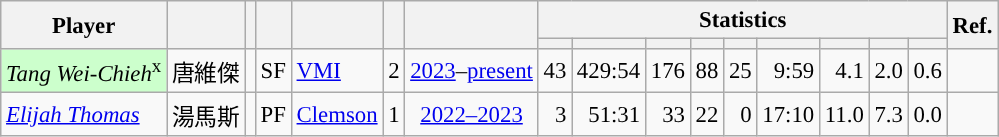<table class="wikitable sortable" style="font-size:95%; text-align:right;">
<tr>
<th rowspan="2">Player</th>
<th rowspan="2"></th>
<th rowspan="2"></th>
<th rowspan="2"></th>
<th rowspan="2"></th>
<th rowspan="2"></th>
<th rowspan="2"></th>
<th colspan="9">Statistics</th>
<th rowspan="2">Ref.</th>
</tr>
<tr>
<th></th>
<th></th>
<th></th>
<th></th>
<th></th>
<th></th>
<th></th>
<th></th>
<th></th>
</tr>
<tr>
<td align="left" bgcolor="#CCFFCC"><em>Tang Wei-Chieh</em><sup>x</sup></td>
<td align="left">唐維傑</td>
<td align="center"></td>
<td align="center">SF</td>
<td align="left"><a href='#'>VMI</a></td>
<td align="center">2</td>
<td align="center"><a href='#'>2023</a>–<a href='#'>present</a></td>
<td>43</td>
<td>429:54</td>
<td>176</td>
<td>88</td>
<td>25</td>
<td>9:59</td>
<td>4.1</td>
<td>2.0</td>
<td>0.6</td>
<td align="center"></td>
</tr>
<tr>
<td align="left"><em><a href='#'>Elijah Thomas</a></em></td>
<td align="left">湯馬斯</td>
<td align="center"></td>
<td align="center">PF</td>
<td align="left"><a href='#'>Clemson</a></td>
<td align="center">1</td>
<td align="center"><a href='#'>2022–2023</a></td>
<td>3</td>
<td>51:31</td>
<td>33</td>
<td>22</td>
<td>0</td>
<td>17:10</td>
<td>11.0</td>
<td>7.3</td>
<td>0.0</td>
<td align="center"></td>
</tr>
</table>
